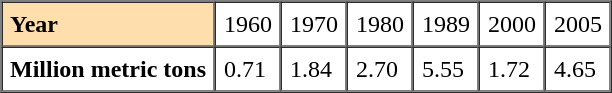<table border="1" cellpadding="5" cellspacing="0" style="margin:auto;">
<tr>
<td style="background:#ffdead;"><strong>Year</strong></td>
<td>1960</td>
<td>1970</td>
<td>1980</td>
<td>1989</td>
<td>2000</td>
<td>2005</td>
</tr>
<tr>
<td><strong>Million metric tons</strong></td>
<td>0.71</td>
<td>1.84</td>
<td>2.70</td>
<td>5.55</td>
<td>1.72</td>
<td>4.65</td>
</tr>
</table>
